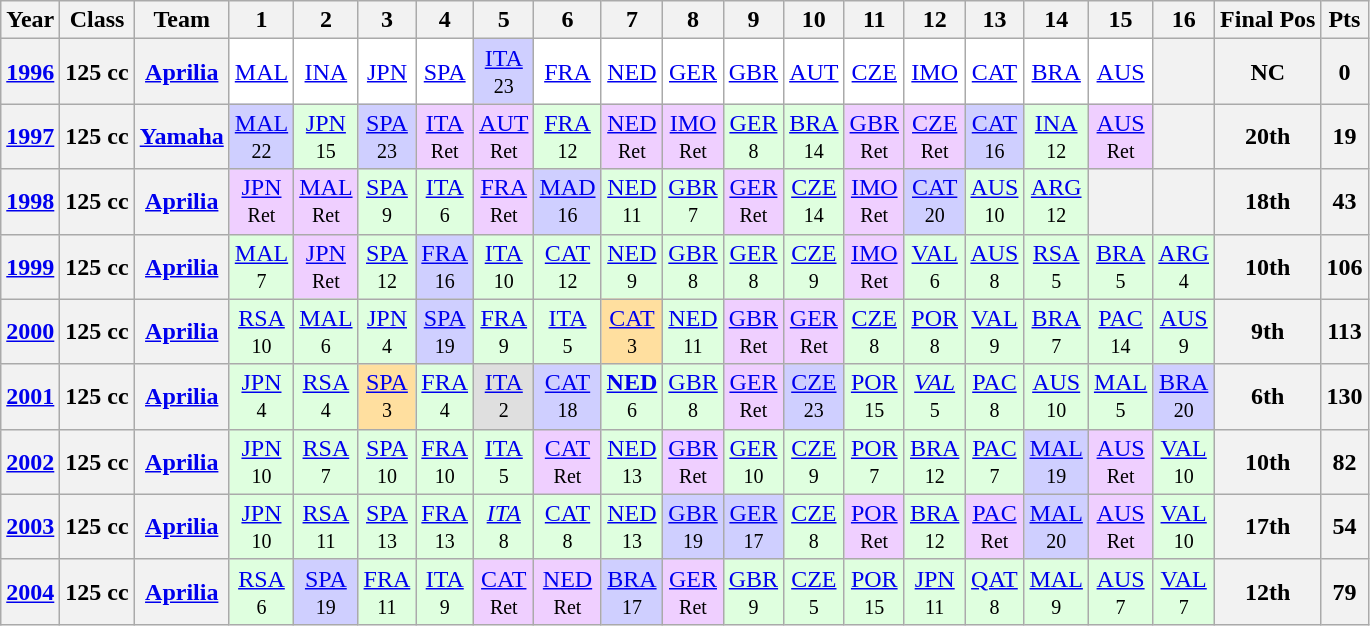<table class="wikitable" border="1" style="text-align:center;">
<tr>
<th>Year</th>
<th>Class</th>
<th>Team</th>
<th>1</th>
<th>2</th>
<th>3</th>
<th>4</th>
<th>5</th>
<th>6</th>
<th>7</th>
<th>8</th>
<th>9</th>
<th>10</th>
<th>11</th>
<th>12</th>
<th>13</th>
<th>14</th>
<th>15</th>
<th>16</th>
<th>Final Pos</th>
<th>Pts</th>
</tr>
<tr>
<th align="left"><a href='#'>1996</a></th>
<th align="left">125 cc</th>
<th align="left"><a href='#'>Aprilia</a></th>
<td style="background:#ffffff;"><a href='#'>MAL</a> <br><small></small></td>
<td style="background:#ffffff;"><a href='#'>INA</a> <br><small></small></td>
<td style="background:#ffffff;"><a href='#'>JPN</a> <br><small></small></td>
<td style="background:#ffffff;"><a href='#'>SPA</a> <br><small></small></td>
<td style="background:#cfcfff;"><a href='#'>ITA</a> <br><small>23</small></td>
<td style="background:#ffffff;"><a href='#'>FRA</a> <br><small></small></td>
<td style="background:#ffffff;"><a href='#'>NED</a> <br><small></small></td>
<td style="background:#ffffff;"><a href='#'>GER</a> <br><small></small></td>
<td style="background:#ffffff;"><a href='#'>GBR</a> <br><small></small></td>
<td style="background:#ffffff;"><a href='#'>AUT</a> <br><small></small></td>
<td style="background:#ffffff;"><a href='#'>CZE</a> <br><small></small></td>
<td style="background:#ffffff;"><a href='#'>IMO</a> <br><small></small></td>
<td style="background:#ffffff;"><a href='#'>CAT</a> <br><small></small></td>
<td style="background:#ffffff;"><a href='#'>BRA</a> <br><small></small></td>
<td style="background:#ffffff;"><a href='#'>AUS</a> <br><small></small></td>
<th></th>
<th>NC</th>
<th>0</th>
</tr>
<tr>
<th align="left"><a href='#'>1997</a></th>
<th align="left">125 cc</th>
<th align="left"><a href='#'>Yamaha</a></th>
<td style="background:#cfcfff;"><a href='#'>MAL</a> <br><small>22</small></td>
<td style="background:#dfffdf;"><a href='#'>JPN</a> <br><small>15</small></td>
<td style="background:#cfcfff;"><a href='#'>SPA</a> <br><small>23</small></td>
<td style="background:#efcfff;"><a href='#'>ITA</a> <br><small>Ret</small></td>
<td style="background:#efcfff;"><a href='#'>AUT</a> <br><small>Ret</small></td>
<td style="background:#dfffdf;"><a href='#'>FRA</a> <br><small>12</small></td>
<td style="background:#efcfff;"><a href='#'>NED</a> <br><small>Ret</small></td>
<td style="background:#efcfff;"><a href='#'>IMO</a> <br><small>Ret</small></td>
<td style="background:#dfffdf;"><a href='#'>GER</a> <br><small>8</small></td>
<td style="background:#dfffdf;"><a href='#'>BRA</a> <br><small>14</small></td>
<td style="background:#efcfff;"><a href='#'>GBR</a> <br><small>Ret</small></td>
<td style="background:#efcfff;"><a href='#'>CZE</a> <br><small>Ret</small></td>
<td style="background:#cfcfff;"><a href='#'>CAT</a> <br><small>16</small></td>
<td style="background:#dfffdf;"><a href='#'>INA</a> <br><small>12</small></td>
<td style="background:#efcfff;"><a href='#'>AUS</a> <br><small>Ret</small></td>
<th></th>
<th>20th</th>
<th>19</th>
</tr>
<tr>
<th align="left"><a href='#'>1998</a></th>
<th align="left">125 cc</th>
<th align="left"><a href='#'>Aprilia</a></th>
<td style="background:#efcfff;"><a href='#'>JPN</a> <br><small>Ret</small></td>
<td style="background:#efcfff;"><a href='#'>MAL</a> <br><small>Ret</small></td>
<td style="background:#dfffdf;"><a href='#'>SPA</a> <br><small>9</small></td>
<td style="background:#dfffdf;"><a href='#'>ITA</a> <br><small>6</small></td>
<td style="background:#efcfff;"><a href='#'>FRA</a> <br><small>Ret</small></td>
<td style="background:#cfcfff;"><a href='#'>MAD</a> <br><small>16</small></td>
<td style="background:#dfffdf;"><a href='#'>NED</a> <br><small>11</small></td>
<td style="background:#dfffdf;"><a href='#'>GBR</a> <br><small>7</small></td>
<td style="background:#efcfff;"><a href='#'>GER</a> <br><small>Ret</small></td>
<td style="background:#dfffdf;"><a href='#'>CZE</a> <br><small>14</small></td>
<td style="background:#efcfff;"><a href='#'>IMO</a> <br><small>Ret</small></td>
<td style="background:#cfcfff;"><a href='#'>CAT</a> <br><small>20</small></td>
<td style="background:#dfffdf;"><a href='#'>AUS</a> <br><small>10</small></td>
<td style="background:#dfffdf;"><a href='#'>ARG</a> <br><small>12</small></td>
<th></th>
<th></th>
<th>18th</th>
<th>43</th>
</tr>
<tr>
<th align="left"><a href='#'>1999</a></th>
<th align="left">125 cc</th>
<th align="left"><a href='#'>Aprilia</a></th>
<td style="background:#dfffdf;"><a href='#'>MAL</a> <br><small>7</small></td>
<td style="background:#efcfff;"><a href='#'>JPN</a> <br><small>Ret</small></td>
<td style="background:#dfffdf;"><a href='#'>SPA</a> <br><small>12</small></td>
<td style="background:#cfcfff;"><a href='#'>FRA</a> <br><small>16</small></td>
<td style="background:#dfffdf;"><a href='#'>ITA</a> <br><small>10</small></td>
<td style="background:#dfffdf;"><a href='#'>CAT</a> <br><small>12</small></td>
<td style="background:#dfffdf;"><a href='#'>NED</a> <br><small>9</small></td>
<td style="background:#dfffdf;"><a href='#'>GBR</a> <br><small>8</small></td>
<td style="background:#dfffdf;"><a href='#'>GER</a> <br><small>8</small></td>
<td style="background:#dfffdf;"><a href='#'>CZE</a> <br><small>9</small></td>
<td style="background:#efcfff;"><a href='#'>IMO</a> <br><small>Ret</small></td>
<td style="background:#dfffdf;"><a href='#'>VAL</a> <br><small>6</small></td>
<td style="background:#dfffdf;"><a href='#'>AUS</a> <br><small>8</small></td>
<td style="background:#dfffdf;"><a href='#'>RSA</a> <br><small>5</small></td>
<td style="background:#dfffdf;"><a href='#'>BRA</a> <br><small>5</small></td>
<td style="background:#dfffdf;"><a href='#'>ARG</a> <br><small>4</small></td>
<th>10th</th>
<th>106</th>
</tr>
<tr>
<th align="left"><a href='#'>2000</a></th>
<th align="left">125 cc</th>
<th align="left"><a href='#'>Aprilia</a></th>
<td style="background:#dfffdf;"><a href='#'>RSA</a> <br><small>10</small></td>
<td style="background:#dfffdf;"><a href='#'>MAL</a> <br><small>6</small></td>
<td style="background:#dfffdf;"><a href='#'>JPN</a> <br><small>4</small></td>
<td style="background:#cfcfff;"><a href='#'>SPA</a> <br><small>19</small></td>
<td style="background:#dfffdf;"><a href='#'>FRA</a> <br><small>9</small></td>
<td style="background:#dfffdf;"><a href='#'>ITA</a> <br><small>5</small></td>
<td style="background:#ffdf9f;"><a href='#'>CAT</a> <br><small>3</small></td>
<td style="background:#dfffdf;"><a href='#'>NED</a> <br><small>11</small></td>
<td style="background:#efcfff;"><a href='#'>GBR</a> <br><small>Ret</small></td>
<td style="background:#efcfff;"><a href='#'>GER</a> <br><small>Ret</small></td>
<td style="background:#dfffdf;"><a href='#'>CZE</a> <br><small>8</small></td>
<td style="background:#dfffdf;"><a href='#'>POR</a> <br><small>8</small></td>
<td style="background:#dfffdf;"><a href='#'>VAL</a> <br><small>9</small></td>
<td style="background:#dfffdf;"><a href='#'>BRA</a> <br><small>7</small></td>
<td style="background:#dfffdf;"><a href='#'>PAC</a> <br><small>14</small></td>
<td style="background:#dfffdf;"><a href='#'>AUS</a> <br><small>9</small></td>
<th>9th</th>
<th>113</th>
</tr>
<tr>
<th align="left"><a href='#'>2001</a></th>
<th align="left">125 cc</th>
<th align="left"><a href='#'>Aprilia</a></th>
<td style="background:#dfffdf;"><a href='#'>JPN</a> <br><small>4</small></td>
<td style="background:#dfffdf;"><a href='#'>RSA</a> <br><small>4</small></td>
<td style="background:#ffdf9f;"><a href='#'>SPA</a> <br><small>3</small></td>
<td style="background:#dfffdf;"><a href='#'>FRA</a> <br><small>4</small></td>
<td style="background:#dfdfdf;"><a href='#'>ITA</a> <br><small>2</small></td>
<td style="background:#cfcfff;"><a href='#'>CAT</a> <br><small>18</small></td>
<td style="background:#dfffdf;"><strong><a href='#'>NED</a></strong> <br><small>6</small></td>
<td style="background:#dfffdf;"><a href='#'>GBR</a> <br><small>8</small></td>
<td style="background:#efcfff;"><a href='#'>GER</a> <br><small>Ret</small></td>
<td style="background:#cfcfff;"><a href='#'>CZE</a> <br><small>23</small></td>
<td style="background:#dfffdf;"><a href='#'>POR</a> <br><small>15</small></td>
<td style="background:#dfffdf;"><em><a href='#'>VAL</a></em> <br><small>5</small></td>
<td style="background:#dfffdf;"><a href='#'>PAC</a> <br><small>8</small></td>
<td style="background:#dfffdf;"><a href='#'>AUS</a> <br><small>10</small></td>
<td style="background:#dfffdf;"><a href='#'>MAL</a> <br><small>5</small></td>
<td style="background:#cfcfff;"><a href='#'>BRA</a> <br><small>20</small></td>
<th>6th</th>
<th>130</th>
</tr>
<tr>
<th align="left"><a href='#'>2002</a></th>
<th align="left">125 cc</th>
<th align="left"><a href='#'>Aprilia</a></th>
<td style="background:#dfffdf;"><a href='#'>JPN</a> <br><small>10</small></td>
<td style="background:#dfffdf;"><a href='#'>RSA</a> <br><small>7</small></td>
<td style="background:#dfffdf;"><a href='#'>SPA</a> <br><small>10</small></td>
<td style="background:#dfffdf;"><a href='#'>FRA</a> <br><small>10</small></td>
<td style="background:#dfffdf;"><a href='#'>ITA</a> <br><small>5</small></td>
<td style="background:#efcfff;"><a href='#'>CAT</a> <br><small>Ret</small></td>
<td style="background:#dfffdf;"><a href='#'>NED</a> <br><small>13</small></td>
<td style="background:#efcfff;"><a href='#'>GBR</a> <br><small>Ret</small></td>
<td style="background:#dfffdf;"><a href='#'>GER</a> <br><small>10</small></td>
<td style="background:#dfffdf;"><a href='#'>CZE</a> <br><small>9</small></td>
<td style="background:#dfffdf;"><a href='#'>POR</a> <br><small>7</small></td>
<td style="background:#dfffdf;"><a href='#'>BRA</a> <br><small>12</small></td>
<td style="background:#dfffdf;"><a href='#'>PAC</a> <br><small>7</small></td>
<td style="background:#cfcfff;"><a href='#'>MAL</a> <br><small>19</small></td>
<td style="background:#efcfff;"><a href='#'>AUS</a> <br><small>Ret</small></td>
<td style="background:#dfffdf;"><a href='#'>VAL</a> <br><small>10</small></td>
<th>10th</th>
<th>82</th>
</tr>
<tr>
<th align="left"><a href='#'>2003</a></th>
<th align="left">125 cc</th>
<th align="left"><a href='#'>Aprilia</a></th>
<td style="background:#dfffdf;"><a href='#'>JPN</a> <br><small>10</small></td>
<td style="background:#dfffdf;"><a href='#'>RSA</a> <br><small>11</small></td>
<td style="background:#dfffdf;"><a href='#'>SPA</a> <br><small>13</small></td>
<td style="background:#dfffdf;"><a href='#'>FRA</a> <br><small>13</small></td>
<td style="background:#dfffdf;"><em><a href='#'>ITA</a></em> <br><small>8</small></td>
<td style="background:#dfffdf;"><a href='#'>CAT</a> <br><small>8</small></td>
<td style="background:#dfffdf;"><a href='#'>NED</a> <br><small>13</small></td>
<td style="background:#cfcfff;"><a href='#'>GBR</a> <br><small>19</small></td>
<td style="background:#cfcfff;"><a href='#'>GER</a> <br><small>17</small></td>
<td style="background:#dfffdf;"><a href='#'>CZE</a> <br><small>8</small></td>
<td style="background:#efcfff;"><a href='#'>POR</a> <br><small>Ret</small></td>
<td style="background:#dfffdf;"><a href='#'>BRA</a> <br><small>12</small></td>
<td style="background:#efcfff;"><a href='#'>PAC</a> <br><small>Ret</small></td>
<td style="background:#cfcfff;"><a href='#'>MAL</a> <br><small>20</small></td>
<td style="background:#efcfff;"><a href='#'>AUS</a> <br><small>Ret</small></td>
<td style="background:#dfffdf;"><a href='#'>VAL</a> <br><small>10</small></td>
<th>17th</th>
<th>54</th>
</tr>
<tr>
<th align="left"><a href='#'>2004</a></th>
<th align="left">125 cc</th>
<th align="left"><a href='#'>Aprilia</a></th>
<td style="background:#dfffdf;"><a href='#'>RSA</a> <br><small>6</small></td>
<td style="background:#cfcfff;"><a href='#'>SPA</a> <br><small>19</small></td>
<td style="background:#dfffdf;"><a href='#'>FRA</a> <br><small>11</small></td>
<td style="background:#dfffdf;"><a href='#'>ITA</a> <br><small>9</small></td>
<td style="background:#efcfff;"><a href='#'>CAT</a> <br><small>Ret</small></td>
<td style="background:#efcfff;"><a href='#'>NED</a> <br><small>Ret</small></td>
<td style="background:#cfcfff;"><a href='#'>BRA</a> <br><small>17</small></td>
<td style="background:#efcfff;"><a href='#'>GER</a> <br><small>Ret</small></td>
<td style="background:#dfffdf;"><a href='#'>GBR</a> <br><small>9</small></td>
<td style="background:#dfffdf;"><a href='#'>CZE</a> <br><small>5</small></td>
<td style="background:#dfffdf;"><a href='#'>POR</a> <br><small>15</small></td>
<td style="background:#dfffdf;"><a href='#'>JPN</a> <br><small>11</small></td>
<td style="background:#dfffdf;"><a href='#'>QAT</a> <br><small>8</small></td>
<td style="background:#dfffdf;"><a href='#'>MAL</a> <br><small>9</small></td>
<td style="background:#dfffdf;"><a href='#'>AUS</a> <br><small>7</small></td>
<td style="background:#dfffdf;"><a href='#'>VAL</a> <br><small>7</small></td>
<th>12th</th>
<th>79</th>
</tr>
</table>
